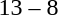<table style="text-align:center">
<tr>
<th width=200></th>
<th width=100></th>
<th width=200></th>
</tr>
<tr>
<td align=right><strong></strong></td>
<td>13 – 8</td>
<td align=left></td>
</tr>
</table>
